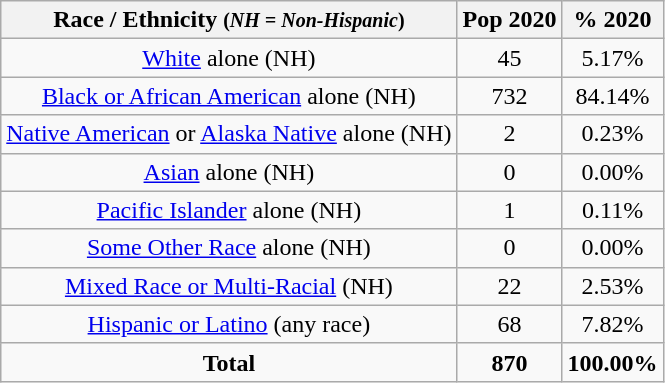<table class="wikitable" style="text-align:center;">
<tr>
<th>Race / Ethnicity <small>(<em>NH = Non-Hispanic</em>)</small></th>
<th>Pop 2020</th>
<th>% 2020</th>
</tr>
<tr>
<td><a href='#'>White</a> alone (NH)</td>
<td>45</td>
<td>5.17%</td>
</tr>
<tr>
<td><a href='#'>Black or African American</a> alone (NH)</td>
<td>732</td>
<td>84.14%</td>
</tr>
<tr>
<td><a href='#'>Native American</a> or <a href='#'>Alaska Native</a> alone (NH)</td>
<td>2</td>
<td>0.23%</td>
</tr>
<tr>
<td><a href='#'>Asian</a> alone (NH)</td>
<td>0</td>
<td>0.00%</td>
</tr>
<tr>
<td><a href='#'>Pacific Islander</a> alone (NH)</td>
<td>1</td>
<td>0.11%</td>
</tr>
<tr>
<td><a href='#'>Some Other Race</a> alone (NH)</td>
<td>0</td>
<td>0.00%</td>
</tr>
<tr>
<td><a href='#'>Mixed Race or Multi-Racial</a> (NH)</td>
<td>22</td>
<td>2.53%</td>
</tr>
<tr>
<td><a href='#'>Hispanic or Latino</a> (any race)</td>
<td>68</td>
<td>7.82%</td>
</tr>
<tr>
<td><strong>Total</strong></td>
<td><strong>870</strong></td>
<td><strong>100.00%</strong></td>
</tr>
</table>
